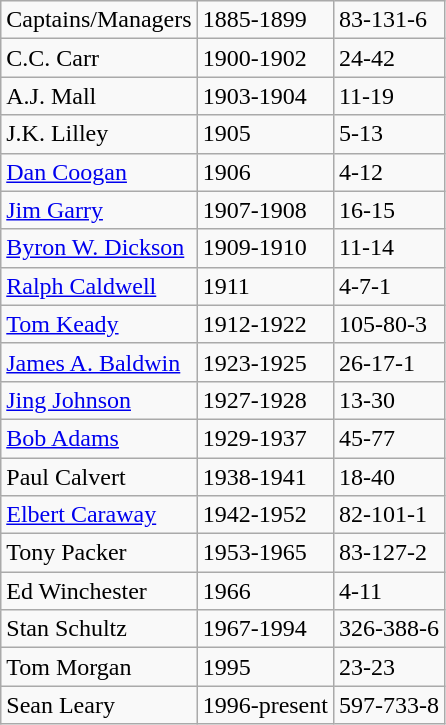<table class="wikitable">
<tr>
<td>Captains/Managers</td>
<td>1885-1899</td>
<td>83-131-6</td>
</tr>
<tr>
<td>C.C. Carr</td>
<td>1900-1902</td>
<td>24-42</td>
</tr>
<tr>
<td>A.J. Mall</td>
<td>1903-1904</td>
<td>11-19</td>
</tr>
<tr>
<td>J.K. Lilley</td>
<td>1905</td>
<td>5-13</td>
</tr>
<tr>
<td><a href='#'>Dan Coogan</a></td>
<td>1906</td>
<td>4-12</td>
</tr>
<tr>
<td><a href='#'>Jim Garry</a></td>
<td>1907-1908</td>
<td>16-15</td>
</tr>
<tr>
<td><a href='#'>Byron W. Dickson</a></td>
<td>1909-1910</td>
<td>11-14</td>
</tr>
<tr>
<td><a href='#'>Ralph Caldwell</a></td>
<td>1911</td>
<td>4-7-1</td>
</tr>
<tr>
<td><a href='#'>Tom Keady</a></td>
<td>1912-1922</td>
<td>105-80-3</td>
</tr>
<tr>
<td><a href='#'>James A. Baldwin</a></td>
<td>1923-1925</td>
<td>26-17-1</td>
</tr>
<tr>
<td><a href='#'>Jing Johnson</a></td>
<td>1927-1928</td>
<td>13-30</td>
</tr>
<tr>
<td><a href='#'>Bob Adams</a></td>
<td>1929-1937</td>
<td>45-77</td>
</tr>
<tr>
<td>Paul Calvert</td>
<td>1938-1941</td>
<td>18-40</td>
</tr>
<tr>
<td><a href='#'>Elbert Caraway</a></td>
<td>1942-1952</td>
<td>82-101-1</td>
</tr>
<tr>
<td>Tony Packer</td>
<td>1953-1965</td>
<td>83-127-2</td>
</tr>
<tr>
<td>Ed Winchester</td>
<td>1966</td>
<td>4-11</td>
</tr>
<tr>
<td>Stan Schultz</td>
<td>1967-1994</td>
<td>326-388-6</td>
</tr>
<tr>
<td>Tom Morgan</td>
<td>1995</td>
<td>23-23</td>
</tr>
<tr>
<td>Sean Leary</td>
<td>1996-present</td>
<td>597-733-8</td>
</tr>
</table>
